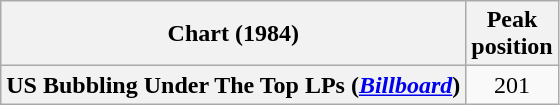<table class="wikitable plainrowheaders" style="text-align:center;">
<tr>
<th scope="col">Chart (1984)</th>
<th scope="col">Peak<br>position</th>
</tr>
<tr>
<th scope="row">US Bubbling Under The Top LPs (<em><a href='#'>Billboard</a></em>)</th>
<td>201</td>
</tr>
</table>
